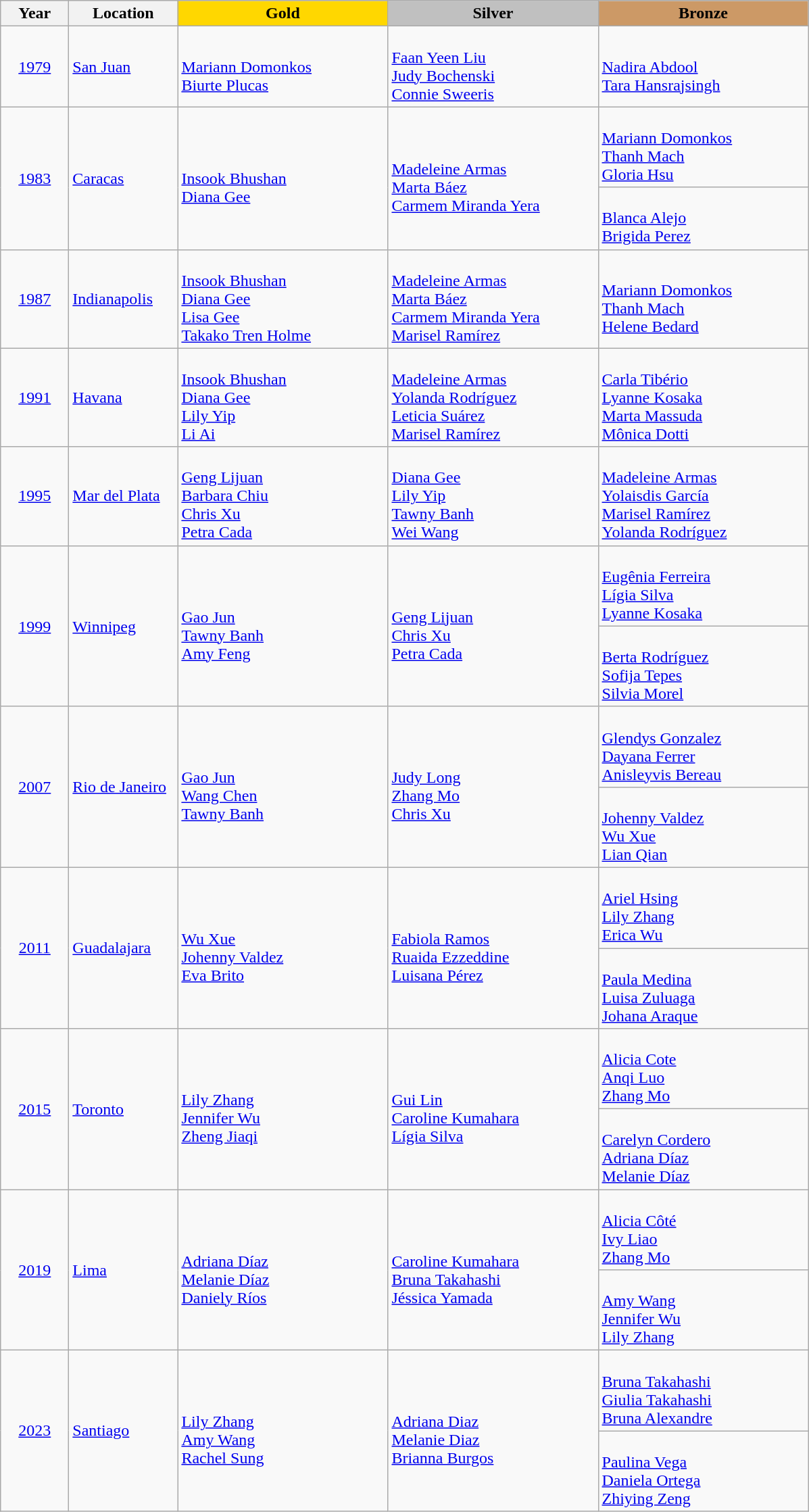<table class="wikitable">
<tr>
<th width="60">Year</th>
<th width="100">Location</th>
<th width="200" style="background: gold;">Gold</th>
<th width="200" style="background: silver;">Silver</th>
<th width="200" style="background: #cc9966;">Bronze</th>
</tr>
<tr>
<td align="center"><a href='#'>1979</a></td>
<td><a href='#'>San Juan</a></td>
<td><br><a href='#'>Mariann Domonkos</a><br><a href='#'>Biurte Plucas</a></td>
<td><br><a href='#'>Faan Yeen Liu </a><br><a href='#'>Judy Bochenski</a><br><a href='#'>Connie Sweeris</a></td>
<td><br><a href='#'>Nadira Abdool</a><br><a href='#'>Tara Hansrajsingh</a></td>
</tr>
<tr>
<td rowspan=2 align="center"><a href='#'>1983</a></td>
<td rowspan=2><a href='#'>Caracas</a></td>
<td rowspan=2><br><a href='#'>Insook Bhushan</a><br><a href='#'>Diana Gee</a></td>
<td rowspan=2><br><a href='#'>Madeleine Armas</a><br><a href='#'>Marta Báez</a><br><a href='#'>Carmem Miranda Yera</a></td>
<td><br><a href='#'>Mariann Domonkos</a><br><a href='#'>Thanh Mach</a><br><a href='#'>Gloria Hsu</a></td>
</tr>
<tr>
<td><br><a href='#'>Blanca Alejo</a><br><a href='#'>Brigida Perez</a></td>
</tr>
<tr>
<td align="center"><a href='#'>1987</a></td>
<td><a href='#'>Indianapolis</a></td>
<td><br><a href='#'>Insook Bhushan</a><br><a href='#'>Diana Gee</a><br><a href='#'>Lisa Gee</a><br><a href='#'>Takako Tren Holme</a></td>
<td><br><a href='#'>Madeleine Armas</a><br><a href='#'>Marta Báez</a><br><a href='#'>Carmem Miranda Yera</a><br><a href='#'>Marisel Ramírez</a></td>
<td><br><a href='#'>Mariann Domonkos</a><br><a href='#'>Thanh Mach</a><br><a href='#'>Helene Bedard</a></td>
</tr>
<tr>
<td align="center"><a href='#'>1991</a></td>
<td><a href='#'>Havana</a></td>
<td><br><a href='#'>Insook Bhushan</a><br><a href='#'>Diana Gee</a><br><a href='#'>Lily Yip</a><br><a href='#'>Li Ai</a></td>
<td><br><a href='#'>Madeleine Armas</a><br><a href='#'>Yolanda Rodríguez</a><br><a href='#'>Leticia Suárez</a><br><a href='#'>Marisel Ramírez</a></td>
<td><br><a href='#'>Carla Tibério</a><br><a href='#'>Lyanne Kosaka</a><br><a href='#'>Marta Massuda</a><br><a href='#'>Mônica Dotti</a></td>
</tr>
<tr>
<td align="center"><a href='#'>1995</a></td>
<td><a href='#'>Mar del Plata</a></td>
<td><br><a href='#'>Geng Lijuan</a><br><a href='#'>Barbara Chiu</a><br><a href='#'>Chris Xu</a><br><a href='#'>Petra Cada</a></td>
<td><br><a href='#'>Diana Gee</a><br><a href='#'>Lily Yip</a><br><a href='#'>Tawny Banh</a><br><a href='#'>Wei Wang</a></td>
<td><br><a href='#'>Madeleine Armas</a><br><a href='#'>Yolaisdis García</a><br><a href='#'>Marisel Ramírez</a><br><a href='#'>Yolanda Rodríguez</a></td>
</tr>
<tr>
<td align="center" rowspan=2><a href='#'>1999</a></td>
<td rowspan=2><a href='#'>Winnipeg</a></td>
<td rowspan=2><br><a href='#'>Gao Jun</a><br><a href='#'>Tawny Banh</a><br><a href='#'>Amy Feng</a></td>
<td rowspan=2><br><a href='#'>Geng Lijuan</a><br><a href='#'>Chris Xu</a><br><a href='#'>Petra Cada</a></td>
<td><br><a href='#'>Eugênia Ferreira</a><br><a href='#'>Lígia Silva</a><br><a href='#'>Lyanne Kosaka</a></td>
</tr>
<tr>
<td><br><a href='#'>Berta Rodríguez</a><br><a href='#'>Sofija Tepes</a><br><a href='#'>Silvia Morel</a></td>
</tr>
<tr>
<td align="center" rowspan=2><a href='#'>2007</a></td>
<td rowspan=2><a href='#'>Rio de Janeiro</a></td>
<td rowspan=2><br><a href='#'>Gao Jun</a><br><a href='#'>Wang Chen</a><br><a href='#'>Tawny Banh</a></td>
<td rowspan=2><br><a href='#'>Judy Long</a><br><a href='#'>Zhang Mo</a><br><a href='#'>Chris Xu</a></td>
<td><br><a href='#'>Glendys Gonzalez</a><br><a href='#'>Dayana Ferrer</a><br><a href='#'>Anisleyvis Bereau</a></td>
</tr>
<tr>
<td><br><a href='#'>Johenny Valdez</a><br><a href='#'>Wu Xue</a><br><a href='#'>Lian Qian</a></td>
</tr>
<tr>
<td align="center" rowspan=2><a href='#'>2011</a></td>
<td rowspan=2><a href='#'>Guadalajara</a></td>
<td rowspan=2><br><a href='#'>Wu Xue</a><br><a href='#'>Johenny Valdez</a><br><a href='#'>Eva Brito</a></td>
<td rowspan=2><br><a href='#'>Fabiola Ramos</a><br><a href='#'>Ruaida Ezzeddine</a><br><a href='#'>Luisana Pérez</a></td>
<td><br><a href='#'>Ariel Hsing</a><br><a href='#'>Lily Zhang</a><br><a href='#'>Erica Wu</a></td>
</tr>
<tr>
<td><br><a href='#'>Paula Medina</a><br><a href='#'>Luisa Zuluaga</a><br><a href='#'>Johana Araque</a></td>
</tr>
<tr>
<td align="center" rowspan=2><a href='#'>2015</a></td>
<td rowspan=2><a href='#'>Toronto</a></td>
<td rowspan=2><br><a href='#'>Lily Zhang</a><br><a href='#'>Jennifer Wu</a><br><a href='#'>Zheng Jiaqi</a></td>
<td rowspan=2><br><a href='#'>Gui Lin</a><br><a href='#'>Caroline Kumahara</a><br><a href='#'>Lígia Silva</a></td>
<td><br><a href='#'>Alicia Cote</a><br><a href='#'>Anqi Luo</a><br><a href='#'>Zhang Mo</a></td>
</tr>
<tr>
<td><br><a href='#'>Carelyn Cordero</a><br><a href='#'>Adriana Díaz</a><br><a href='#'>Melanie Díaz</a></td>
</tr>
<tr>
<td align="center" rowspan=2><a href='#'>2019</a></td>
<td rowspan=2><a href='#'>Lima</a></td>
<td rowspan=2><br><a href='#'>Adriana Díaz</a><br><a href='#'>Melanie Díaz</a><br><a href='#'>Daniely Ríos</a></td>
<td rowspan=2><br><a href='#'>Caroline Kumahara</a><br><a href='#'>Bruna Takahashi</a><br><a href='#'>Jéssica Yamada</a></td>
<td><br><a href='#'>Alicia Côté</a><br><a href='#'>Ivy Liao</a><br><a href='#'>Zhang Mo</a></td>
</tr>
<tr>
<td><br><a href='#'>Amy Wang</a><br><a href='#'>Jennifer Wu</a><br><a href='#'>Lily Zhang</a></td>
</tr>
<tr>
<td align="center" rowspan=2><a href='#'>2023</a></td>
<td rowspan=2><a href='#'>Santiago</a></td>
<td rowspan=2><br><a href='#'>Lily Zhang</a><br><a href='#'>Amy Wang</a><br><a href='#'>Rachel Sung</a></td>
<td rowspan=2><br><a href='#'>Adriana Diaz</a><br><a href='#'>Melanie Diaz</a><br><a href='#'>Brianna Burgos</a></td>
<td><br><a href='#'>Bruna Takahashi</a><br><a href='#'>Giulia Takahashi</a><br><a href='#'>Bruna Alexandre</a></td>
</tr>
<tr>
<td><br><a href='#'>Paulina Vega</a><br><a href='#'>Daniela Ortega</a><br><a href='#'>Zhiying Zeng</a></td>
</tr>
</table>
